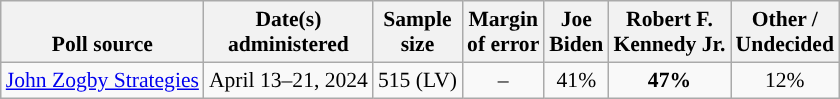<table class="wikitable sortable mw-datatable" style="font-size:90%;text-align:center;line-height:17px">
<tr valign=bottom>
<th>Poll source</th>
<th>Date(s)<br>administered</th>
<th>Sample<br>size</th>
<th>Margin<br>of error</th>
<th class="unsortable">Joe<br>Biden<br></th>
<th class="unsortable">Robert F.<br>Kennedy Jr.<br></th>
<th class="unsortable">Other /<br>Undecided</th>
</tr>
<tr>
<td style="text-align:left;"><a href='#'>John Zogby Strategies</a></td>
<td data-sort-value="2024-05-01">April 13–21, 2024</td>
<td>515 (LV)</td>
<td>–</td>
<td>41%</td>
<td style="background-color:"><strong>47%</strong></td>
<td>12%</td>
</tr>
</table>
